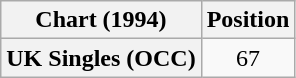<table class="wikitable plainrowheaders" style="text-align:center">
<tr>
<th>Chart (1994)</th>
<th>Position</th>
</tr>
<tr>
<th scope="row">UK Singles (OCC)</th>
<td>67</td>
</tr>
</table>
